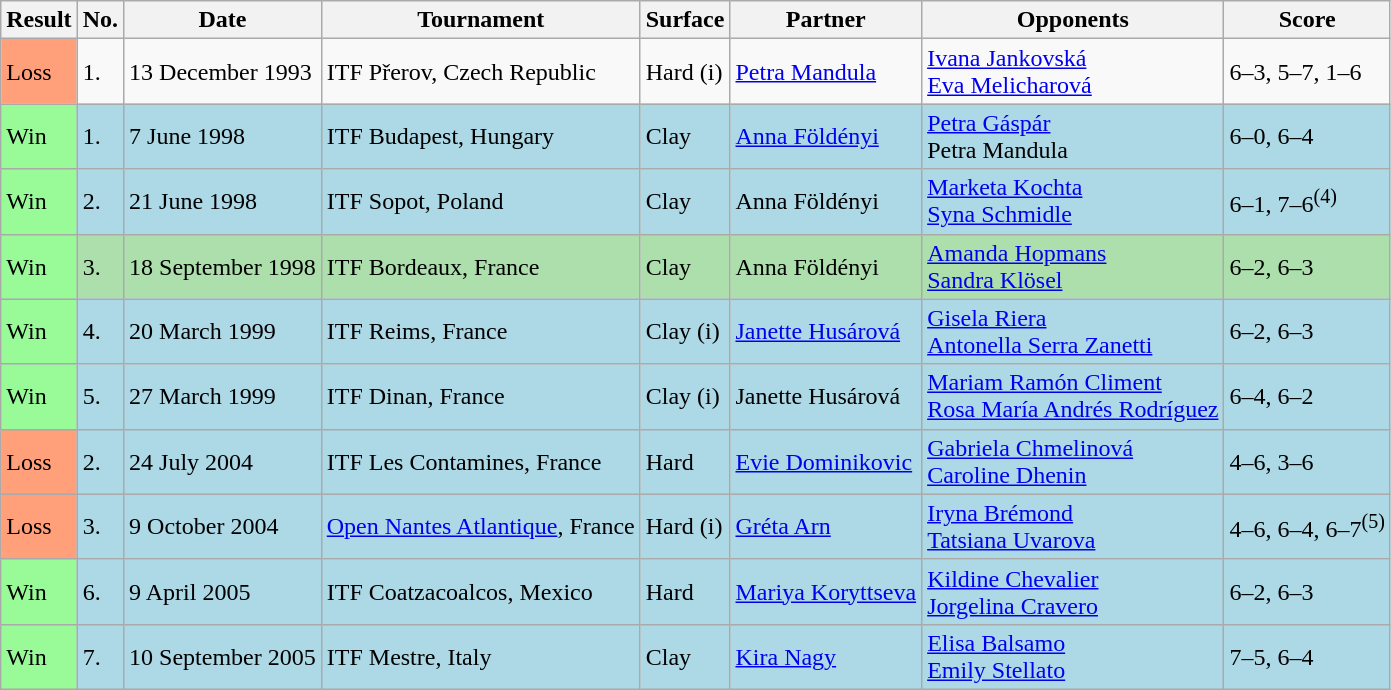<table class="sortable wikitable">
<tr>
<th>Result</th>
<th>No.</th>
<th>Date</th>
<th>Tournament</th>
<th>Surface</th>
<th>Partner</th>
<th>Opponents</th>
<th class="unsortable">Score</th>
</tr>
<tr>
<td style="background:#ffa07a;">Loss</td>
<td>1.</td>
<td>13 December 1993</td>
<td>ITF Přerov, Czech Republic</td>
<td>Hard (i)</td>
<td> <a href='#'>Petra Mandula</a></td>
<td> <a href='#'>Ivana Jankovská</a> <br>  <a href='#'>Eva Melicharová</a></td>
<td>6–3, 5–7, 1–6</td>
</tr>
<tr style="background:lightblue;">
<td style="background:#98fb98;">Win</td>
<td>1.</td>
<td>7 June 1998</td>
<td>ITF Budapest, Hungary</td>
<td>Clay</td>
<td> <a href='#'>Anna Földényi</a></td>
<td> <a href='#'>Petra Gáspár</a> <br>  Petra Mandula</td>
<td>6–0, 6–4</td>
</tr>
<tr style="background:lightblue;">
<td style="background:#98fb98;">Win</td>
<td>2.</td>
<td>21 June 1998</td>
<td>ITF Sopot, Poland</td>
<td>Clay</td>
<td> Anna Földényi</td>
<td> <a href='#'>Marketa Kochta</a> <br>  <a href='#'>Syna Schmidle</a></td>
<td>6–1, 7–6<sup>(4)</sup></td>
</tr>
<tr style="background:#addfad;">
<td style="background:#98fb98;">Win</td>
<td>3.</td>
<td>18 September 1998</td>
<td>ITF Bordeaux, France</td>
<td>Clay</td>
<td> Anna Földényi</td>
<td> <a href='#'>Amanda Hopmans</a> <br>  <a href='#'>Sandra Klösel</a></td>
<td>6–2, 6–3</td>
</tr>
<tr style="background:lightblue;">
<td style="background:#98fb98;">Win</td>
<td>4.</td>
<td>20 March 1999</td>
<td>ITF Reims, France</td>
<td>Clay (i)</td>
<td> <a href='#'>Janette Husárová</a></td>
<td> <a href='#'>Gisela Riera</a> <br>  <a href='#'>Antonella Serra Zanetti</a></td>
<td>6–2, 6–3</td>
</tr>
<tr bgcolor="lightblue">
<td style="background:#98fb98;">Win</td>
<td>5.</td>
<td>27 March 1999</td>
<td>ITF Dinan, France</td>
<td>Clay (i)</td>
<td> Janette Husárová</td>
<td> <a href='#'>Mariam Ramón Climent</a> <br>  <a href='#'>Rosa María Andrés Rodríguez</a></td>
<td>6–4, 6–2</td>
</tr>
<tr style="background:lightblue;">
<td style="background:#ffa07a;">Loss</td>
<td>2.</td>
<td>24 July 2004</td>
<td>ITF Les Contamines, France</td>
<td>Hard</td>
<td> <a href='#'>Evie Dominikovic</a></td>
<td> <a href='#'>Gabriela Chmelinová</a> <br>  <a href='#'>Caroline Dhenin</a></td>
<td>4–6, 3–6</td>
</tr>
<tr style="background:lightblue;">
<td style="background:#ffa07a;">Loss</td>
<td>3.</td>
<td>9 October 2004</td>
<td><a href='#'>Open Nantes Atlantique</a>, France</td>
<td>Hard (i)</td>
<td> <a href='#'>Gréta Arn</a></td>
<td> <a href='#'>Iryna Brémond</a> <br>  <a href='#'>Tatsiana Uvarova</a></td>
<td>4–6, 6–4, 6–7<sup>(5)</sup></td>
</tr>
<tr style="background:lightblue;">
<td style="background:#98fb98;">Win</td>
<td>6.</td>
<td>9 April 2005</td>
<td>ITF Coatzacoalcos, Mexico</td>
<td>Hard</td>
<td> <a href='#'>Mariya Koryttseva</a></td>
<td> <a href='#'>Kildine Chevalier</a> <br>  <a href='#'>Jorgelina Cravero</a></td>
<td>6–2, 6–3</td>
</tr>
<tr style="background:lightblue;">
<td style="background:#98fb98;">Win</td>
<td>7.</td>
<td>10 September 2005</td>
<td>ITF Mestre, Italy</td>
<td>Clay</td>
<td> <a href='#'>Kira Nagy</a></td>
<td> <a href='#'>Elisa Balsamo</a> <br>  <a href='#'>Emily Stellato</a></td>
<td>7–5, 6–4</td>
</tr>
</table>
